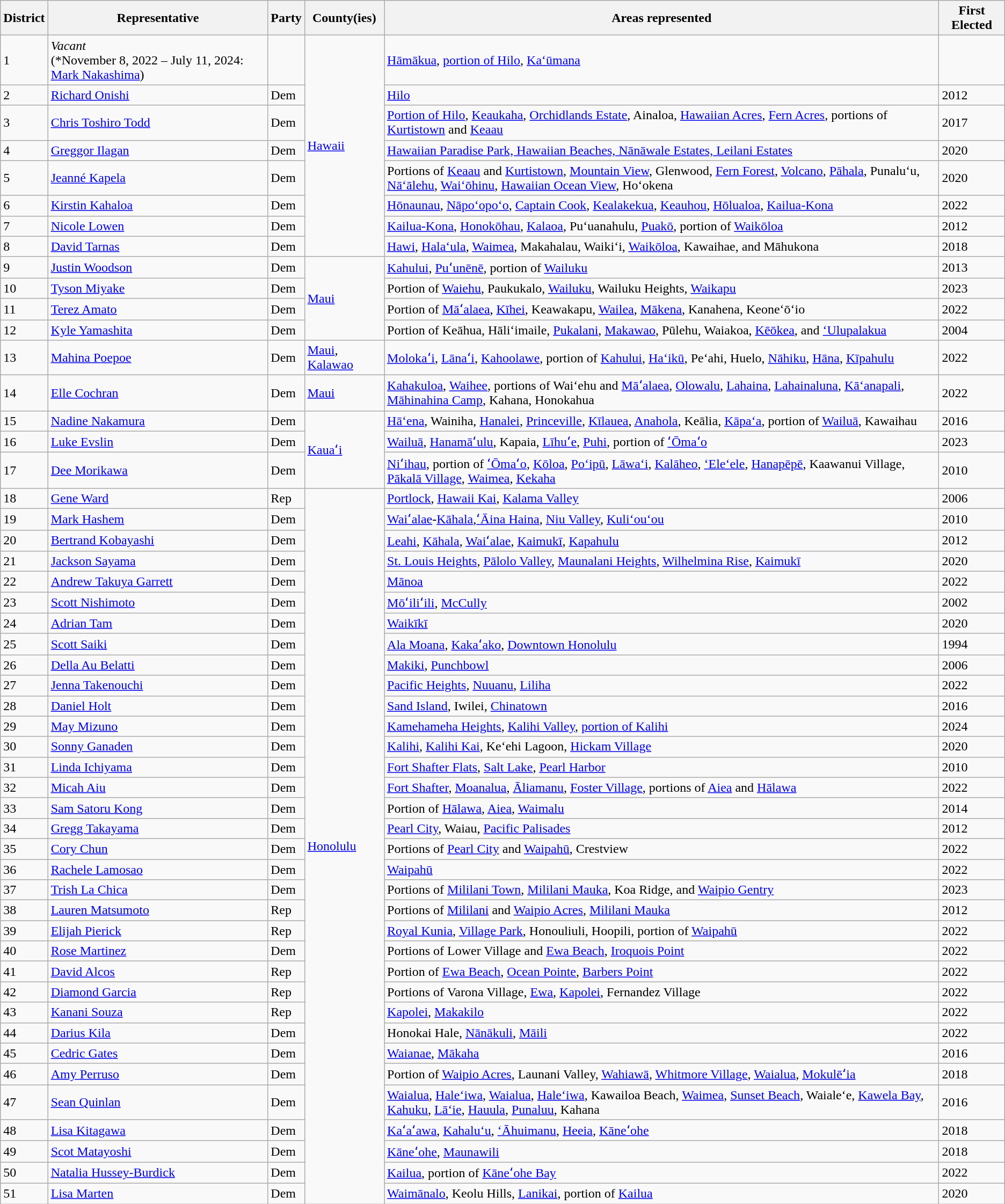<table class= "sortable wikitable">
<tr>
<th>District</th>
<th>Representative</th>
<th>Party</th>
<th>County(ies)</th>
<th>Areas represented</th>
<th>First Elected</th>
</tr>
<tr>
<td>1</td>
<td><em>Vacant</em><br>(*November 8, 2022 – July 11, 2024: <a href='#'>Mark Nakashima</a>)</td>
<td></td>
<td rowspan=8><a href='#'>Hawaii</a></td>
<td><a href='#'>Hāmākua</a>, <a href='#'>portion of Hilo</a>, <a href='#'>Ka‘ūmana</a></td>
<td></td>
</tr>
<tr>
<td>2</td>
<td><a href='#'>Richard Onishi</a></td>
<td>Dem</td>
<td><a href='#'>Hilo</a></td>
<td>2012</td>
</tr>
<tr>
<td>3</td>
<td><a href='#'>Chris Toshiro Todd</a></td>
<td>Dem</td>
<td><a href='#'>Portion of Hilo</a>, <a href='#'>Keaukaha</a>, <a href='#'>Orchidlands Estate</a>, Ainaloa, <a href='#'>Hawaiian Acres</a>, <a href='#'>Fern Acres</a>, portions of <a href='#'>Kurtistown</a> and <a href='#'>Keaau</a></td>
<td>2017</td>
</tr>
<tr>
<td>4</td>
<td><a href='#'>Greggor Ilagan</a></td>
<td>Dem</td>
<td><a href='#'>Hawaiian Paradise Park, Hawaiian Beaches, Nānāwale Estates, Leilani Estates</a></td>
<td>2020</td>
</tr>
<tr>
<td>5</td>
<td><a href='#'>Jeanné Kapela</a></td>
<td>Dem</td>
<td>Portions of <a href='#'>Keaau</a> and <a href='#'>Kurtistown</a>, <a href='#'>Mountain View</a>, Glenwood, <a href='#'>Fern Forest</a>, <a href='#'>Volcano</a>, <a href='#'>Pāhala</a>, Punalu‘u, <a href='#'>Nā‘ālehu</a>, <a href='#'>Wai‘ōhinu</a>, <a href='#'>Hawaiian Ocean View</a>, Ho‘okena</td>
<td>2020</td>
</tr>
<tr>
<td>6</td>
<td><a href='#'>Kirstin Kahaloa</a></td>
<td>Dem</td>
<td><a href='#'>Hōnaunau</a>, <a href='#'>Nāpo‘opo‘o</a>, <a href='#'>Captain Cook</a>, <a href='#'>Kealakekua</a>, <a href='#'>Keauhou</a>, <a href='#'>Hōlualoa</a>, <a href='#'>Kailua-Kona</a></td>
<td>2022</td>
</tr>
<tr>
<td>7</td>
<td><a href='#'>Nicole Lowen</a></td>
<td>Dem</td>
<td><a href='#'>Kailua-Kona</a>, <a href='#'>Honokōhau</a>, <a href='#'>Kalaoa</a>, Pu‘uanahulu, <a href='#'>Puakō</a>, portion of <a href='#'>Waikōloa</a></td>
<td>2012</td>
</tr>
<tr>
<td>8</td>
<td><a href='#'>David Tarnas</a></td>
<td>Dem</td>
<td><a href='#'>Hawi</a>, <a href='#'>Hala‘ula</a>, <a href='#'>Waimea</a>, Makahalau, Waiki‘i, <a href='#'>Waikōloa</a>, Kawaihae, and Māhukona</td>
<td>2018</td>
</tr>
<tr>
<td>9</td>
<td><a href='#'>Justin Woodson</a></td>
<td>Dem</td>
<td rowspan=4><a href='#'>Maui</a></td>
<td><a href='#'>Kahului</a>, <a href='#'>Puʻunēnē</a>, portion of <a href='#'>Wailuku</a></td>
<td>2013</td>
</tr>
<tr>
<td>10</td>
<td><a href='#'>Tyson Miyake</a></td>
<td>Dem</td>
<td>Portion of <a href='#'>Waiehu</a>, Paukukalo, <a href='#'>Wailuku</a>, Wailuku Heights, <a href='#'>Waikapu</a></td>
<td>2023</td>
</tr>
<tr>
<td>11</td>
<td><a href='#'>Terez Amato</a></td>
<td>Dem</td>
<td>Portion of <a href='#'>Māʻalaea</a>, <a href='#'>Kīhei</a>, Keawakapu, <a href='#'>Wailea</a>, <a href='#'>Mākena</a>, Kanahena, Keone‘ō‘io</td>
<td>2022</td>
</tr>
<tr>
<td>12</td>
<td><a href='#'>Kyle Yamashita</a></td>
<td>Dem</td>
<td>Portion of Keāhua, Hāli‘imaile, <a href='#'>Pukalani</a>, <a href='#'>Makawao</a>, Pūlehu, Waiakoa, <a href='#'>Kēōkea</a>, and <a href='#'>‘Ulupalakua</a></td>
<td>2004</td>
</tr>
<tr>
<td>13</td>
<td><a href='#'>Mahina Poepoe</a></td>
<td>Dem</td>
<td><a href='#'>Maui</a>, <a href='#'>Kalawao</a></td>
<td><a href='#'>Molokaʻi</a>, <a href='#'>Lānaʻi</a>, <a href='#'>Kahoolawe</a>, portion of <a href='#'>Kahului</a>, <a href='#'>Ha‘ikū</a>, Pe‘ahi, Huelo, <a href='#'>Nāhiku</a>, <a href='#'>Hāna</a>, <a href='#'>Kīpahulu</a></td>
<td>2022</td>
</tr>
<tr>
<td>14</td>
<td><a href='#'>Elle Cochran</a></td>
<td>Dem</td>
<td><a href='#'>Maui</a></td>
<td><a href='#'>Kahakuloa</a>, <a href='#'>Waihee</a>, portions of Wai‘ehu and <a href='#'>Māʻalaea</a>, <a href='#'>Olowalu</a>, <a href='#'>Lahaina</a>, <a href='#'>Lahainaluna</a>, <a href='#'>Kā‘anapali</a>, <a href='#'>Māhinahina Camp</a>, Kahana, Honokahua</td>
<td>2022</td>
</tr>
<tr>
<td>15</td>
<td><a href='#'>Nadine Nakamura</a></td>
<td>Dem</td>
<td rowspan=3><a href='#'>Kauaʻi</a></td>
<td><a href='#'>Hā‘ena</a>, Wainiha, <a href='#'>Hanalei</a>, <a href='#'>Princeville</a>, <a href='#'>Kīlauea</a>, <a href='#'>Anahola</a>, Keālia, <a href='#'>Kāpa‘a</a>, portion of <a href='#'>Wailuā</a>, Kawaihau</td>
<td>2016</td>
</tr>
<tr>
<td>16</td>
<td><a href='#'>Luke Evslin</a></td>
<td>Dem</td>
<td><a href='#'>Wailuā</a>, <a href='#'>Hanamāʻulu</a>, Kapaia, <a href='#'>Līhuʻe</a>, <a href='#'>Puhi</a>, portion of <a href='#'>ʻŌmaʻo</a></td>
<td>2023</td>
</tr>
<tr>
<td>17</td>
<td><a href='#'>Dee Morikawa</a></td>
<td>Dem</td>
<td><a href='#'>Niʻihau</a>, portion of <a href='#'>ʻŌmaʻo</a>, <a href='#'>Kōloa</a>, <a href='#'>Po‘ipū</a>, <a href='#'>Lāwa‘i</a>, <a href='#'>Kalāheo</a>, <a href='#'>‘Ele‘ele</a>, <a href='#'>Hanapēpē</a>, Kaawanui Village, <a href='#'>Pākalā Village</a>, <a href='#'>Waimea</a>, <a href='#'>Kekaha</a></td>
<td>2010</td>
</tr>
<tr>
<td>18</td>
<td><a href='#'>Gene Ward</a></td>
<td>Rep</td>
<td rowspan=34><a href='#'>Honolulu</a></td>
<td><a href='#'>Portlock</a>, <a href='#'>Hawaii Kai</a>, <a href='#'>Kalama Valley</a></td>
<td>2006</td>
</tr>
<tr>
<td>19</td>
<td><a href='#'>Mark Hashem</a></td>
<td>Dem</td>
<td><a href='#'>Waiʻalae</a>-<a href='#'>Kāhala</a>,<a href='#'>ʻĀina Haina</a>, <a href='#'>Niu Valley</a>, <a href='#'>Kuli‘ou‘ou</a></td>
<td>2010</td>
</tr>
<tr>
<td>20</td>
<td><a href='#'>Bertrand Kobayashi</a></td>
<td>Dem</td>
<td><a href='#'>Leahi</a>, <a href='#'>Kāhala</a>, <a href='#'>Waiʻalae</a>, <a href='#'>Kaimukī</a>, <a href='#'>Kapahulu</a></td>
<td>2012</td>
</tr>
<tr>
<td>21</td>
<td><a href='#'>Jackson Sayama</a></td>
<td>Dem</td>
<td><a href='#'>St. Louis Heights</a>, <a href='#'>Pālolo Valley</a>, <a href='#'>Maunalani Heights</a>, <a href='#'>Wilhelmina Rise</a>, <a href='#'>Kaimukī</a></td>
<td>2020</td>
</tr>
<tr>
<td>22</td>
<td><a href='#'>Andrew Takuya Garrett</a></td>
<td>Dem</td>
<td><a href='#'>Mānoa</a></td>
<td>2022</td>
</tr>
<tr>
<td>23</td>
<td><a href='#'>Scott Nishimoto</a></td>
<td>Dem</td>
<td><a href='#'>Mōʻiliʻili</a>, <a href='#'>McCully</a></td>
<td>2002</td>
</tr>
<tr>
<td>24</td>
<td><a href='#'>Adrian Tam</a></td>
<td>Dem</td>
<td><a href='#'>Waikīkī</a></td>
<td>2020</td>
</tr>
<tr>
<td>25</td>
<td><a href='#'>Scott Saiki</a></td>
<td>Dem</td>
<td><a href='#'>Ala Moana</a>, <a href='#'>Kakaʻako</a>, <a href='#'>Downtown Honolulu</a></td>
<td>1994</td>
</tr>
<tr>
<td>26</td>
<td><a href='#'>Della Au Belatti</a></td>
<td>Dem</td>
<td><a href='#'>Makiki</a>, <a href='#'>Punchbowl</a></td>
<td>2006</td>
</tr>
<tr>
<td>27</td>
<td><a href='#'>Jenna Takenouchi</a></td>
<td>Dem</td>
<td><a href='#'>Pacific Heights</a>, <a href='#'>Nuuanu</a>, <a href='#'>Liliha</a></td>
<td>2022</td>
</tr>
<tr>
<td>28</td>
<td><a href='#'>Daniel Holt</a></td>
<td>Dem</td>
<td><a href='#'>Sand Island</a>, Iwilei, <a href='#'>Chinatown</a></td>
<td>2016</td>
</tr>
<tr>
<td>29</td>
<td><a href='#'>May Mizuno</a></td>
<td>Dem</td>
<td><a href='#'>Kamehameha Heights</a>, <a href='#'>Kalihi Valley</a>, <a href='#'>portion of Kalihi</a></td>
<td>2024</td>
</tr>
<tr>
<td>30</td>
<td><a href='#'>Sonny Ganaden</a></td>
<td>Dem</td>
<td><a href='#'>Kalihi</a>, <a href='#'>Kalihi Kai</a>, Ke‘ehi Lagoon, <a href='#'>Hickam Village</a></td>
<td>2020</td>
</tr>
<tr>
<td>31</td>
<td><a href='#'>Linda Ichiyama</a></td>
<td>Dem</td>
<td><a href='#'>Fort Shafter Flats</a>, <a href='#'>Salt Lake</a>, <a href='#'>Pearl Harbor</a></td>
<td>2010</td>
</tr>
<tr>
<td>32</td>
<td><a href='#'>Micah Aiu</a></td>
<td>Dem</td>
<td><a href='#'>Fort Shafter</a>, <a href='#'>Moanalua</a>, <a href='#'>Āliamanu</a>, <a href='#'>Foster Village</a>, portions of <a href='#'>Aiea</a> and <a href='#'>Hālawa</a></td>
<td>2022</td>
</tr>
<tr>
<td>33</td>
<td><a href='#'>Sam Satoru Kong</a></td>
<td>Dem</td>
<td>Portion of <a href='#'>Hālawa</a>, <a href='#'>Aiea</a>, <a href='#'>Waimalu</a></td>
<td>2014</td>
</tr>
<tr>
<td>34</td>
<td><a href='#'>Gregg Takayama</a></td>
<td>Dem</td>
<td><a href='#'>Pearl City</a>, Waiau, <a href='#'>Pacific Palisades</a></td>
<td>2012</td>
</tr>
<tr>
<td>35</td>
<td><a href='#'>Cory Chun</a></td>
<td>Dem</td>
<td>Portions of <a href='#'>Pearl City</a> and <a href='#'>Waipahū</a>, Crestview</td>
<td>2022</td>
</tr>
<tr>
<td>36</td>
<td><a href='#'>Rachele Lamosao</a></td>
<td>Dem</td>
<td><a href='#'>Waipahū</a></td>
<td>2022</td>
</tr>
<tr>
<td>37</td>
<td><a href='#'>Trish La Chica</a></td>
<td>Dem</td>
<td>Portions of <a href='#'>Mililani Town</a>, <a href='#'>Mililani Mauka</a>, Koa Ridge, and <a href='#'>Waipio Gentry</a></td>
<td>2023</td>
</tr>
<tr>
<td>38</td>
<td><a href='#'>Lauren Matsumoto</a></td>
<td>Rep</td>
<td>Portions of <a href='#'>Mililani</a> and <a href='#'>Waipio Acres</a>, <a href='#'>Mililani Mauka</a></td>
<td>2012</td>
</tr>
<tr>
<td>39</td>
<td><a href='#'>Elijah Pierick</a></td>
<td>Rep</td>
<td><a href='#'>Royal Kunia</a>, <a href='#'>Village Park</a>, Honouliuli, Hoopili, portion of <a href='#'>Waipahū</a></td>
<td>2022</td>
</tr>
<tr>
<td>40</td>
<td><a href='#'>Rose Martinez</a></td>
<td>Dem</td>
<td>Portions of Lower Village and <a href='#'>Ewa Beach</a>, <a href='#'>Iroquois Point</a></td>
<td>2022</td>
</tr>
<tr>
<td>41</td>
<td><a href='#'>David Alcos</a></td>
<td>Rep</td>
<td>Portion of <a href='#'>Ewa Beach</a>, <a href='#'>Ocean Pointe</a>, <a href='#'>Barbers Point</a></td>
<td>2022</td>
</tr>
<tr>
<td>42</td>
<td><a href='#'>Diamond Garcia</a></td>
<td>Rep</td>
<td>Portions of Varona Village, <a href='#'>Ewa</a>, <a href='#'>Kapolei</a>, Fernandez Village</td>
<td>2022</td>
</tr>
<tr>
<td>43</td>
<td><a href='#'>Kanani Souza</a></td>
<td>Rep</td>
<td><a href='#'>Kapolei</a>, <a href='#'>Makakilo</a></td>
<td>2022</td>
</tr>
<tr>
<td>44</td>
<td><a href='#'>Darius Kila</a></td>
<td>Dem</td>
<td>Honokai Hale, <a href='#'>Nānākuli</a>, <a href='#'>Māili</a></td>
<td>2022</td>
</tr>
<tr>
<td>45</td>
<td><a href='#'>Cedric Gates</a></td>
<td>Dem</td>
<td><a href='#'>Waianae</a>, <a href='#'>Mākaha</a></td>
<td>2016</td>
</tr>
<tr>
<td>46</td>
<td><a href='#'>Amy Perruso</a></td>
<td>Dem</td>
<td>Portion of <a href='#'>Waipio Acres</a>, Launani Valley, <a href='#'>Wahiawā</a>, <a href='#'>Whitmore Village</a>, <a href='#'>Waialua</a>, <a href='#'>Mokulēʻia</a></td>
<td>2018</td>
</tr>
<tr>
<td>47</td>
<td><a href='#'>Sean Quinlan</a></td>
<td>Dem</td>
<td><a href='#'>Waialua</a>, <a href='#'>Hale‘iwa</a>, <a href='#'>Waialua</a>, <a href='#'>Hale‘iwa</a>, Kawailoa Beach, <a href='#'>Waimea</a>, <a href='#'>Sunset Beach</a>, Waiale‘e, <a href='#'>Kawela Bay</a>, <a href='#'>Kahuku</a>, <a href='#'>Lā‘ie</a>, <a href='#'>Hauula</a>, <a href='#'>Punaluu</a>, Kahana</td>
<td>2016</td>
</tr>
<tr>
<td>48</td>
<td><a href='#'>Lisa Kitagawa</a></td>
<td>Dem</td>
<td><a href='#'>Kaʻaʻawa</a>, <a href='#'>Kahalu‘u</a>, <a href='#'>‘Āhuimanu</a>, <a href='#'>Heeia</a>, <a href='#'>Kāneʻohe</a></td>
<td>2018</td>
</tr>
<tr>
<td>49</td>
<td><a href='#'>Scot Matayoshi</a></td>
<td>Dem</td>
<td><a href='#'>Kāneʻohe</a>, <a href='#'>Maunawili</a></td>
<td>2018</td>
</tr>
<tr>
<td>50</td>
<td><a href='#'>Natalia Hussey-Burdick</a></td>
<td>Dem</td>
<td><a href='#'>Kailua</a>, portion of <a href='#'>Kāneʻohe Bay</a></td>
<td>2022</td>
</tr>
<tr>
<td>51</td>
<td><a href='#'>Lisa Marten</a></td>
<td>Dem</td>
<td><a href='#'>Waimānalo</a>, Keolu Hills, <a href='#'>Lanikai</a>, portion of <a href='#'>Kailua</a></td>
<td>2020</td>
</tr>
</table>
